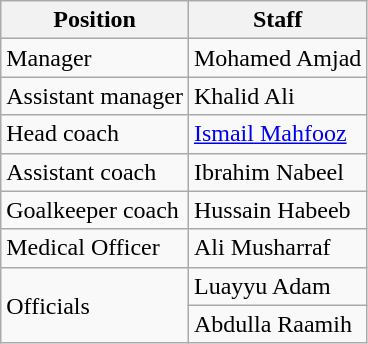<table class="wikitable">
<tr>
<th>Position</th>
<th>Staff</th>
</tr>
<tr>
<td>Manager</td>
<td> Mohamed Amjad</td>
</tr>
<tr>
<td>Assistant manager</td>
<td> Khalid Ali</td>
</tr>
<tr>
<td>Head coach</td>
<td> <a href='#'>Ismail Mahfooz</a></td>
</tr>
<tr>
<td>Assistant coach</td>
<td> Ibrahim Nabeel</td>
</tr>
<tr>
<td>Goalkeeper coach</td>
<td> Hussain Habeeb</td>
</tr>
<tr>
<td>Medical Officer</td>
<td> Ali Musharraf</td>
</tr>
<tr>
<td rowspan="2">Officials</td>
<td> Luayyu Adam</td>
</tr>
<tr>
<td> Abdulla Raamih</td>
</tr>
</table>
